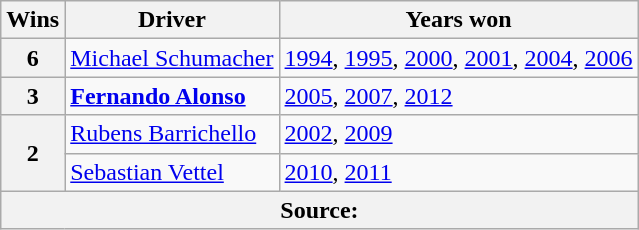<table class="wikitable">
<tr>
<th>Wins</th>
<th>Driver</th>
<th>Years won</th>
</tr>
<tr>
<th>6</th>
<td> <a href='#'>Michael Schumacher</a></td>
<td><a href='#'>1994</a>, <a href='#'>1995</a>, <a href='#'>2000</a>, <a href='#'>2001</a>, <a href='#'>2004</a>, <a href='#'>2006</a></td>
</tr>
<tr>
<th>3</th>
<td><strong> <a href='#'>Fernando Alonso</a></strong></td>
<td><a href='#'>2005</a>, <a href='#'>2007</a>, <a href='#'>2012</a></td>
</tr>
<tr>
<th rowspan="2">2</th>
<td> <a href='#'>Rubens Barrichello</a></td>
<td><a href='#'>2002</a>, <a href='#'>2009</a></td>
</tr>
<tr>
<td> <a href='#'>Sebastian Vettel</a></td>
<td><a href='#'>2010</a>, <a href='#'>2011</a></td>
</tr>
<tr>
<th colspan="3">Source:</th>
</tr>
</table>
